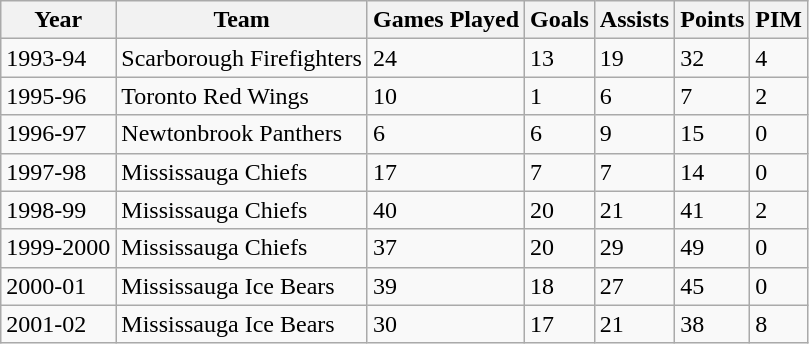<table class="wikitable">
<tr>
<th>Year</th>
<th>Team</th>
<th>Games Played</th>
<th>Goals</th>
<th>Assists</th>
<th>Points</th>
<th>PIM</th>
</tr>
<tr>
<td>1993-94</td>
<td>Scarborough Firefighters</td>
<td>24</td>
<td>13</td>
<td>19</td>
<td>32</td>
<td>4</td>
</tr>
<tr>
<td>1995-96</td>
<td>Toronto Red Wings</td>
<td>10</td>
<td>1</td>
<td>6</td>
<td>7</td>
<td>2</td>
</tr>
<tr>
<td>1996-97</td>
<td>Newtonbrook Panthers</td>
<td>6</td>
<td>6</td>
<td>9</td>
<td>15</td>
<td>0</td>
</tr>
<tr>
<td>1997-98</td>
<td>Mississauga Chiefs</td>
<td>17</td>
<td>7</td>
<td>7</td>
<td>14</td>
<td>0</td>
</tr>
<tr>
<td>1998-99</td>
<td>Mississauga Chiefs</td>
<td>40</td>
<td>20</td>
<td>21</td>
<td>41</td>
<td>2</td>
</tr>
<tr>
<td>1999-2000</td>
<td>Mississauga Chiefs</td>
<td>37</td>
<td>20</td>
<td>29</td>
<td>49</td>
<td>0</td>
</tr>
<tr>
<td>2000-01</td>
<td>Mississauga Ice Bears</td>
<td>39</td>
<td>18</td>
<td>27</td>
<td>45</td>
<td>0</td>
</tr>
<tr>
<td>2001-02</td>
<td>Mississauga Ice Bears</td>
<td>30</td>
<td>17</td>
<td>21</td>
<td>38</td>
<td>8</td>
</tr>
</table>
